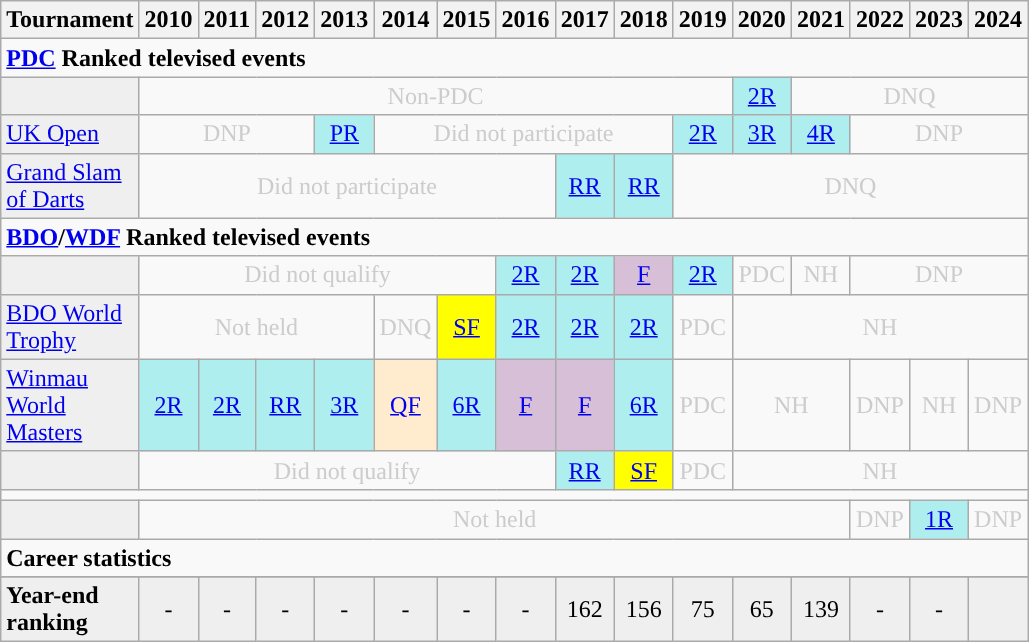<table class="wikitable" style="width:50%; margin:0">
<tr>
<th>Tournament</th>
<th>2010</th>
<th>2011</th>
<th>2012</th>
<th>2013</th>
<th>2014</th>
<th>2015</th>
<th>2016</th>
<th>2017</th>
<th>2018</th>
<th>2019</th>
<th>2020</th>
<th>2021</th>
<th>2022</th>
<th>2023</th>
<th>2024</th>
</tr>
<tr>
<td colspan="20" style="text-align:left"><strong><a href='#'>PDC</a> Ranked televised events</strong></td>
</tr>
<tr>
<td style="background:#efefef;"></td>
<td colspan="10" style="text-align:center; color:#ccc;">Non-PDC</td>
<td style="text-align:center; background:#afeeee;"><a href='#'>2R</a></td>
<td colspan="4" style="text-align:center; color:#ccc">DNQ</td>
</tr>
<tr>
<td style="background:#efefef;"><a href='#'>UK Open</a></td>
<td colspan="3" style="text-align:center; color:#ccc">DNP</td>
<td style="text-align:center; background:#afeeee;"><a href='#'>PR</a></td>
<td colspan="5" style="text-align:center; color:#ccc;">Did not participate</td>
<td style="text-align:center; background:#afeeee;"><a href='#'>2R</a></td>
<td style="text-align:center; background:#afeeee;"><a href='#'>3R</a></td>
<td style="text-align:center; background:#afeeee;"><a href='#'>4R</a></td>
<td colspan="3" style="text-align:center; color:#ccc">DNP</td>
</tr>
<tr>
<td style="background:#efefef;"><a href='#'>Grand Slam of Darts</a></td>
<td colspan="7" style="text-align:center; color:#ccc;">Did not participate</td>
<td style="text-align:center; background:#afeeee;"><a href='#'>RR</a></td>
<td style="text-align:center; background:#afeeee;"><a href='#'>RR</a></td>
<td colspan="6" style="text-align:center; color:#ccc;">DNQ</td>
</tr>
<tr>
<td colspan="20" style="text-align:left"><strong><a href='#'>BDO</a>/<a href='#'>WDF</a> Ranked televised events</strong></td>
</tr>
<tr>
<td style="background:#efefef;"></td>
<td colspan="6" style="text-align:center; color:#ccc;">Did not qualify</td>
<td style="text-align:center; background:#afeeee;"><a href='#'>2R</a></td>
<td style="text-align:center; background:#afeeee;"><a href='#'>2R</a></td>
<td style="text-align:center; background:thistle;"><a href='#'>F</a></td>
<td style="text-align:center; background:#afeeee;"><a href='#'>2R</a></td>
<td colspan="1" style="text-align:center; color:#ccc;">PDC</td>
<td colspan="1" style="text-align:center; color:#ccc;">NH</td>
<td colspan="3" style="text-align:center; color:#ccc;">DNP</td>
</tr>
<tr>
<td style="background:#efefef;"><a href='#'>BDO World Trophy</a></td>
<td colspan="4" style="text-align:center; color:#ccc;">Not held</td>
<td style="text-align:center; color:#ccc;">DNQ</td>
<td style="text-align:center; background:yellow;"><a href='#'>SF</a></td>
<td style="text-align:center; background:#afeeee;"><a href='#'>2R</a></td>
<td style="text-align:center; background:#afeeee;"><a href='#'>2R</a></td>
<td style="text-align:center; background:#afeeee;"><a href='#'>2R</a></td>
<td colspan="1" style="text-align:center; color:#ccc;">PDC</td>
<td colspan="5" style="text-align:center; color:#ccc;">NH</td>
</tr>
<tr>
<td style="background:#efefef;"><a href='#'>Winmau World Masters</a></td>
<td style="text-align:center; background:#afeeee;"><a href='#'>2R</a></td>
<td style="text-align:center; background:#afeeee;"><a href='#'>2R</a></td>
<td style="text-align:center; background:#afeeee;"><a href='#'>RR</a></td>
<td style="text-align:center; background:#afeeee;"><a href='#'>3R</a></td>
<td style="text-align:center; background:#ffebcd;"><a href='#'>QF</a></td>
<td style="text-align:center; background:#afeeee;"><a href='#'>6R</a></td>
<td style="text-align:center; background:thistle;"><a href='#'>F</a></td>
<td style="text-align:center; background:thistle;"><a href='#'>F</a></td>
<td style="text-align:center; background:#afeeee;"><a href='#'>6R</a></td>
<td colspan="1" style="text-align:center; color:#ccc;">PDC</td>
<td colspan="2" style="text-align:center; color:#ccc;">NH</td>
<td colspan="1" style="text-align:center; color:#ccc;">DNP</td>
<td colspan="1" style="text-align:center; color:#ccc;">NH</td>
<td colspan="1" style="text-align:center; color:#ccc;">DNP</td>
</tr>
<tr>
<td style="background:#efefef;"></td>
<td colspan="7" style="text-align:center; color:#ccc;">Did not qualify</td>
<td style="text-align:center; background:#afeeee;"><a href='#'>RR</a></td>
<td style="text-align:center; background:yellow;"><a href='#'>SF</a></td>
<td colspan="1" style="text-align:center; color:#ccc;">PDC</td>
<td colspan="5" style="text-align:center; color:#ccc;">NH</td>
</tr>
<tr>
<td colspan="20" align="left"></td>
</tr>
<tr>
<td style="background:#efefef;"></td>
<td colspan="12" style="text-align:center; color:#ccc;">Not held</td>
<td style="text-align:center; color:#ccc;">DNP</td>
<td style="text-align:center; background:#afeeee;"><a href='#'>1R</a></td>
<td style="text-align:center; color:#ccc;">DNP</td>
</tr>
<tr>
<td colspan="20" align="left"><strong>Career statistics</strong></td>
</tr>
<tr>
</tr>
<tr bgcolor="efefef">
<td align="left"><strong>Year-end ranking</strong></td>
<td style="text-align:center;">-</td>
<td style="text-align:center;">-</td>
<td style="text-align:center;">-</td>
<td style="text-align:center;">-</td>
<td style="text-align:center;">-</td>
<td style="text-align:center;">-</td>
<td style="text-align:center;">-</td>
<td style="text-align:center;">162</td>
<td style="text-align:center;">156</td>
<td style="text-align:center;">75</td>
<td style="text-align:center;">65</td>
<td style="text-align:center;">139</td>
<td style="text-align:center;">-</td>
<td style="text-align:center;">-</td>
<td style="text-align:center;"></td>
</tr>
</table>
